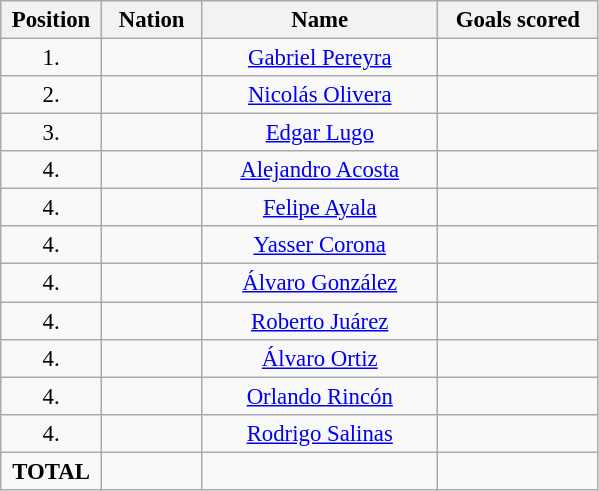<table class="wikitable" style="font-size: 95%; text-align: center;">
<tr>
<th width=60>Position</th>
<th width=60>Nation</th>
<th width=150>Name</th>
<th width=100>Goals scored</th>
</tr>
<tr>
<td>1.</td>
<td></td>
<td><a href='#'>Gabriel Pereyra</a></td>
<td></td>
</tr>
<tr>
<td>2.</td>
<td></td>
<td><a href='#'>Nicolás Olivera</a></td>
<td></td>
</tr>
<tr>
<td>3.</td>
<td></td>
<td><a href='#'>Edgar Lugo</a></td>
<td></td>
</tr>
<tr>
<td>4.</td>
<td></td>
<td><a href='#'>Alejandro Acosta</a></td>
<td></td>
</tr>
<tr>
<td>4.</td>
<td></td>
<td><a href='#'>Felipe Ayala</a></td>
<td></td>
</tr>
<tr>
<td>4.</td>
<td></td>
<td><a href='#'>Yasser Corona</a></td>
<td></td>
</tr>
<tr>
<td>4.</td>
<td></td>
<td><a href='#'>Álvaro González</a></td>
<td></td>
</tr>
<tr>
<td>4.</td>
<td></td>
<td><a href='#'>Roberto Juárez</a></td>
<td></td>
</tr>
<tr>
<td>4.</td>
<td></td>
<td><a href='#'>Álvaro Ortiz</a></td>
<td></td>
</tr>
<tr>
<td>4.</td>
<td></td>
<td><a href='#'>Orlando Rincón</a></td>
<td></td>
</tr>
<tr>
<td>4.</td>
<td></td>
<td><a href='#'>Rodrigo Salinas</a></td>
<td></td>
</tr>
<tr>
<td><strong>TOTAL</strong></td>
<td></td>
<td></td>
<td></td>
</tr>
</table>
